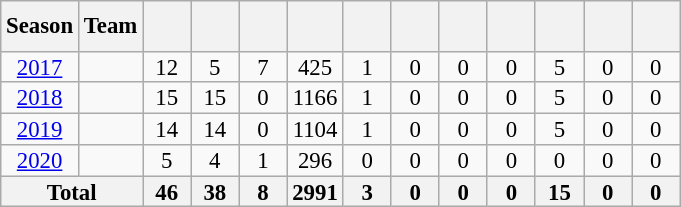<table class="wikitable" style="text-align:center; line-height:90%; font-size:95%;">
<tr style="line-height:175%;">
<th>Season</th>
<th>Team</th>
<th style="width:25px;"></th>
<th style="width:25px;"></th>
<th style="width:25px;"></th>
<th style="width:25px;"></th>
<th style="width:25px;"></th>
<th style="width:25px;"></th>
<th style="width:25px;"></th>
<th style="width:25px;"></th>
<th style="width:25px;"></th>
<th style="width:25px;"></th>
<th style="width:25px;"></th>
</tr>
<tr>
<td><a href='#'>2017</a></td>
<td></td>
<td>12</td>
<td>5</td>
<td>7</td>
<td>425</td>
<td>1</td>
<td>0</td>
<td>0</td>
<td>0</td>
<td>5</td>
<td>0</td>
<td>0</td>
</tr>
<tr>
<td><a href='#'>2018</a></td>
<td></td>
<td>15</td>
<td>15</td>
<td>0</td>
<td>1166</td>
<td>1</td>
<td>0</td>
<td>0</td>
<td>0</td>
<td>5</td>
<td>0</td>
<td>0</td>
</tr>
<tr>
<td><a href='#'>2019</a></td>
<td></td>
<td>14</td>
<td>14</td>
<td>0</td>
<td>1104</td>
<td>1</td>
<td>0</td>
<td>0</td>
<td>0</td>
<td>5</td>
<td>0</td>
<td>0</td>
</tr>
<tr>
<td><a href='#'>2020</a></td>
<td></td>
<td>5</td>
<td>4</td>
<td>1</td>
<td>296</td>
<td>0</td>
<td>0</td>
<td>0</td>
<td>0</td>
<td>0</td>
<td>0</td>
<td>0 </td>
</tr>
<tr>
<th colspan="2">Total</th>
<th>46</th>
<th>38</th>
<th>8</th>
<th>2991</th>
<th>3</th>
<th>0</th>
<th>0</th>
<th>0</th>
<th>15</th>
<th>0</th>
<th>0</th>
</tr>
</table>
